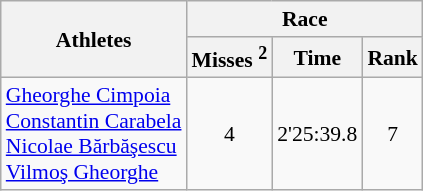<table class="wikitable" border="1" style="font-size:90%">
<tr>
<th rowspan=2>Athletes</th>
<th colspan=3>Race</th>
</tr>
<tr>
<th>Misses <sup>2</sup></th>
<th>Time</th>
<th>Rank</th>
</tr>
<tr>
<td><a href='#'>Gheorghe Cimpoia</a><br><a href='#'>Constantin Carabela</a><br><a href='#'>Nicolae Bărbăşescu</a><br><a href='#'>Vilmoş Gheorghe</a></td>
<td align=center>4</td>
<td align=center>2'25:39.8</td>
<td align=center>7</td>
</tr>
</table>
